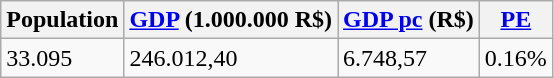<table class="wikitable">
<tr>
<th>Population</th>
<th><a href='#'>GDP</a> (1.000.000 R$)</th>
<th><a href='#'>GDP pc</a> (R$)</th>
<th><a href='#'>PE</a></th>
</tr>
<tr>
<td>33.095</td>
<td>246.012,40</td>
<td>6.748,57</td>
<td>0.16%</td>
</tr>
</table>
